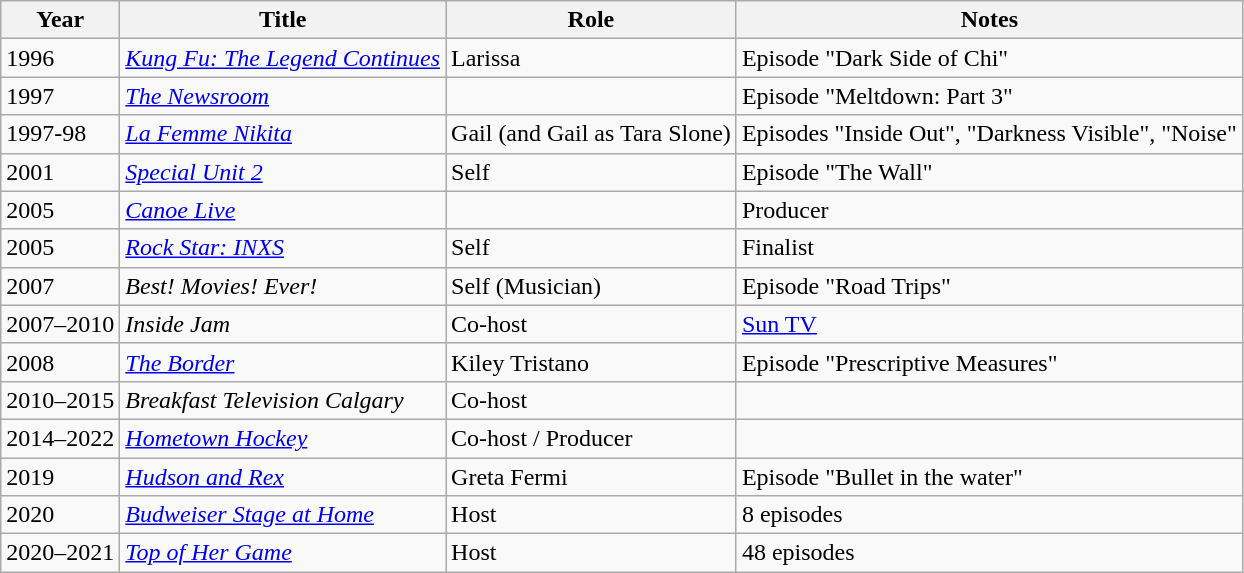<table class="wikitable sortable">
<tr>
<th>Year</th>
<th>Title</th>
<th>Role</th>
<th class="unsortable">Notes</th>
</tr>
<tr>
<td>1996</td>
<td><em><a href='#'>Kung Fu: The Legend Continues</a></em></td>
<td>Larissa</td>
<td>Episode "Dark Side of Chi"</td>
</tr>
<tr>
<td>1997</td>
<td><em><a href='#'>The Newsroom</a></em></td>
<td></td>
<td>Episode "Meltdown: Part 3"</td>
</tr>
<tr>
<td>1997-98</td>
<td><em><a href='#'>La Femme Nikita</a></em></td>
<td>Gail (and Gail as Tara Slone)</td>
<td>Episodes "Inside Out", "Darkness Visible", "Noise"</td>
</tr>
<tr>
<td>2001</td>
<td><em><a href='#'>Special Unit 2</a></em></td>
<td>Self</td>
<td>Episode "The Wall"</td>
</tr>
<tr>
<td>2005</td>
<td><em><a href='#'>Canoe Live</a></em></td>
<td></td>
<td>Producer</td>
</tr>
<tr>
<td>2005</td>
<td><em><a href='#'>Rock Star: INXS</a></em></td>
<td>Self</td>
<td>Finalist</td>
</tr>
<tr>
<td>2007</td>
<td><em>Best! Movies! Ever!</em></td>
<td>Self (Musician)</td>
<td>Episode "Road Trips"</td>
</tr>
<tr>
<td>2007–2010</td>
<td><em>Inside Jam</em></td>
<td>Co-host</td>
<td><a href='#'>Sun TV</a></td>
</tr>
<tr>
<td>2008</td>
<td><em><a href='#'>The Border</a></em></td>
<td>Kiley Tristano</td>
<td>Episode "Prescriptive Measures"</td>
</tr>
<tr>
<td>2010–2015</td>
<td><em>Breakfast Television Calgary</em></td>
<td>Co-host</td>
<td></td>
</tr>
<tr>
<td>2014–2022</td>
<td><em><a href='#'>Hometown Hockey</a></em></td>
<td>Co-host / Producer</td>
<td></td>
</tr>
<tr>
<td>2019</td>
<td><em><a href='#'>Hudson and Rex</a></em></td>
<td>Greta Fermi</td>
<td>Episode "Bullet in the water"</td>
</tr>
<tr>
<td>2020</td>
<td><em><a href='#'>Budweiser Stage at Home</a></em></td>
<td>Host</td>
<td>8 episodes</td>
</tr>
<tr>
<td>2020–2021</td>
<td><em><a href='#'>Top of Her Game</a></em></td>
<td>Host</td>
<td>48 episodes</td>
</tr>
</table>
